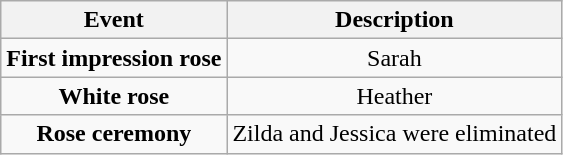<table class="wikitable sortable" style="text-align:center;">
<tr>
<th>Event</th>
<th>Description</th>
</tr>
<tr>
<td><strong>First impression rose</strong></td>
<td>Sarah</td>
</tr>
<tr>
<td><strong>White rose</strong></td>
<td>Heather</td>
</tr>
<tr>
<td><strong>Rose ceremony</strong></td>
<td>Zilda and Jessica were eliminated</td>
</tr>
</table>
